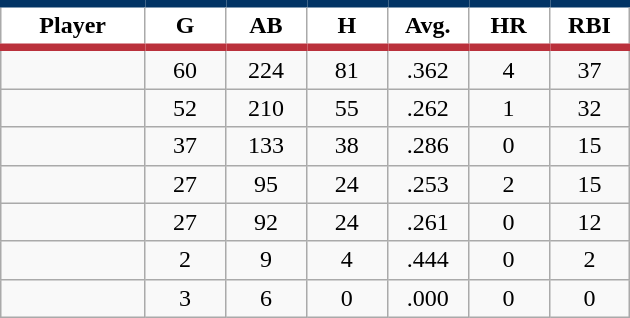<table class="wikitable sortable">
<tr>
<th style="background:#FFFFFF; border-top:#023465 5px solid; border-bottom:#ba313c 5px solid;" width="16%">Player</th>
<th style="background:#FFFFFF; border-top:#023465 5px solid; border-bottom:#ba313c 5px solid;" width="9%">G</th>
<th style="background:#FFFFFF; border-top:#023465 5px solid; border-bottom:#ba313c 5px solid;" width="9%">AB</th>
<th style="background:#FFFFFF; border-top:#023465 5px solid; border-bottom:#ba313c 5px solid;" width="9%">H</th>
<th style="background:#FFFFFF; border-top:#023465 5px solid; border-bottom:#ba313c 5px solid;" width="9%">Avg.</th>
<th style="background:#FFFFFF; border-top:#023465 5px solid; border-bottom:#ba313c 5px solid;" width="9%">HR</th>
<th style="background:#FFFFFF; border-top:#023465 5px solid; border-bottom:#ba313c 5px solid;" width="9%">RBI</th>
</tr>
<tr align="center">
<td></td>
<td>60</td>
<td>224</td>
<td>81</td>
<td>.362</td>
<td>4</td>
<td>37</td>
</tr>
<tr align="center">
<td></td>
<td>52</td>
<td>210</td>
<td>55</td>
<td>.262</td>
<td>1</td>
<td>32</td>
</tr>
<tr align="center">
<td></td>
<td>37</td>
<td>133</td>
<td>38</td>
<td>.286</td>
<td>0</td>
<td>15</td>
</tr>
<tr align="center">
<td></td>
<td>27</td>
<td>95</td>
<td>24</td>
<td>.253</td>
<td>2</td>
<td>15</td>
</tr>
<tr align="center">
<td></td>
<td>27</td>
<td>92</td>
<td>24</td>
<td>.261</td>
<td>0</td>
<td>12</td>
</tr>
<tr align="center">
<td></td>
<td>2</td>
<td>9</td>
<td>4</td>
<td>.444</td>
<td>0</td>
<td>2</td>
</tr>
<tr align="center">
<td></td>
<td>3</td>
<td>6</td>
<td>0</td>
<td>.000</td>
<td>0</td>
<td>0</td>
</tr>
</table>
